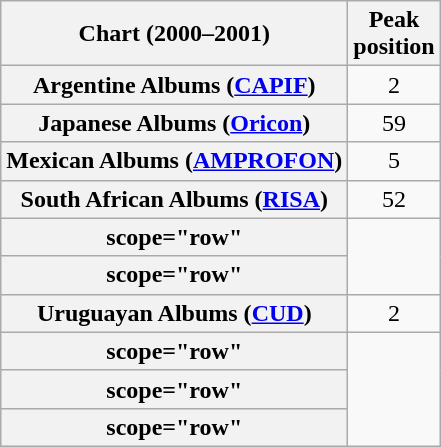<table class="wikitable sortable plainrowheaders" style="text-align:center">
<tr>
<th scope="col">Chart (2000–2001)</th>
<th scope="col">Peak<br>position</th>
</tr>
<tr>
<th scope="row">Argentine Albums (<a href='#'>CAPIF</a>)</th>
<td style="text-align:center;">2</td>
</tr>
<tr>
<th scope="row">Japanese Albums (<a href='#'>Oricon</a>)</th>
<td style="text-align:center;">59</td>
</tr>
<tr>
<th scope="row">Mexican Albums (<a href='#'>AMPROFON</a>)</th>
<td style="text-align:center;">5</td>
</tr>
<tr>
<th scope="row">South African Albums (<a href='#'>RISA</a>)</th>
<td style="text-align:center;">52</td>
</tr>
<tr>
<th>scope="row"</th>
</tr>
<tr>
<th>scope="row"</th>
</tr>
<tr>
<th scope="row">Uruguayan Albums (<a href='#'>CUD</a>)</th>
<td style="text-align:center;">2</td>
</tr>
<tr>
<th>scope="row"</th>
</tr>
<tr>
<th>scope="row"</th>
</tr>
<tr>
<th>scope="row"</th>
</tr>
</table>
